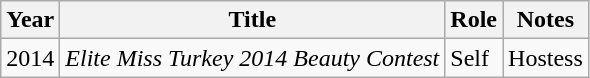<table class="wikitable sortable plainrowheaders">
<tr>
<th scope="col">Year</th>
<th scope="col">Title</th>
<th scope="col">Role</th>
<th scope="col" class="unsortable">Notes</th>
</tr>
<tr>
<td>2014</td>
<td><em>Elite Miss Turkey 2014 Beauty Contest</em></td>
<td>Self</td>
<td>Hostess</td>
</tr>
</table>
